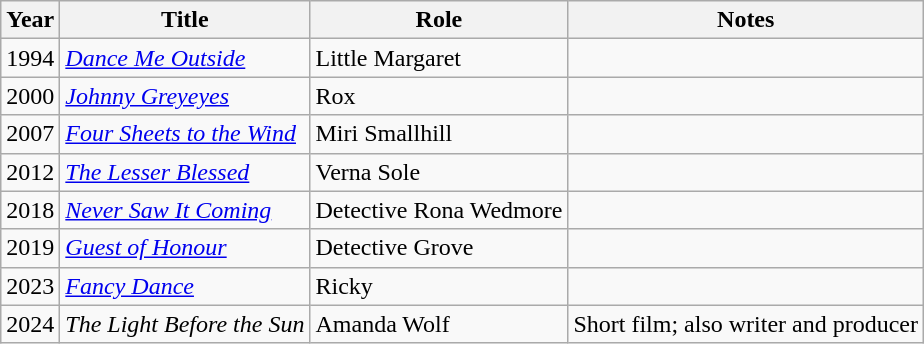<table class="wikitable sortable">
<tr>
<th>Year</th>
<th>Title</th>
<th>Role</th>
<th class="unsortable">Notes</th>
</tr>
<tr>
<td>1994</td>
<td><em><a href='#'>Dance Me Outside</a></em></td>
<td>Little Margaret</td>
<td></td>
</tr>
<tr>
<td>2000</td>
<td><em><a href='#'>Johnny Greyeyes</a></em></td>
<td>Rox</td>
<td></td>
</tr>
<tr>
<td>2007</td>
<td><em><a href='#'>Four Sheets to the Wind</a></em></td>
<td>Miri Smallhill</td>
<td></td>
</tr>
<tr>
<td>2012</td>
<td data-sort-value="Lesser Blessed, The"><em><a href='#'>The Lesser Blessed</a></em></td>
<td>Verna Sole</td>
<td></td>
</tr>
<tr>
<td>2018</td>
<td><em><a href='#'>Never Saw It Coming</a></em></td>
<td>Detective Rona Wedmore</td>
<td></td>
</tr>
<tr>
<td>2019</td>
<td><em><a href='#'>Guest of Honour</a></em></td>
<td>Detective Grove</td>
<td></td>
</tr>
<tr>
<td>2023</td>
<td><em><a href='#'>Fancy Dance</a></em></td>
<td>Ricky</td>
<td></td>
</tr>
<tr>
<td>2024</td>
<td data-sort-value="Light Before the Sun, The"><em>The Light Before the Sun</em></td>
<td>Amanda Wolf</td>
<td>Short film; also writer and producer</td>
</tr>
</table>
